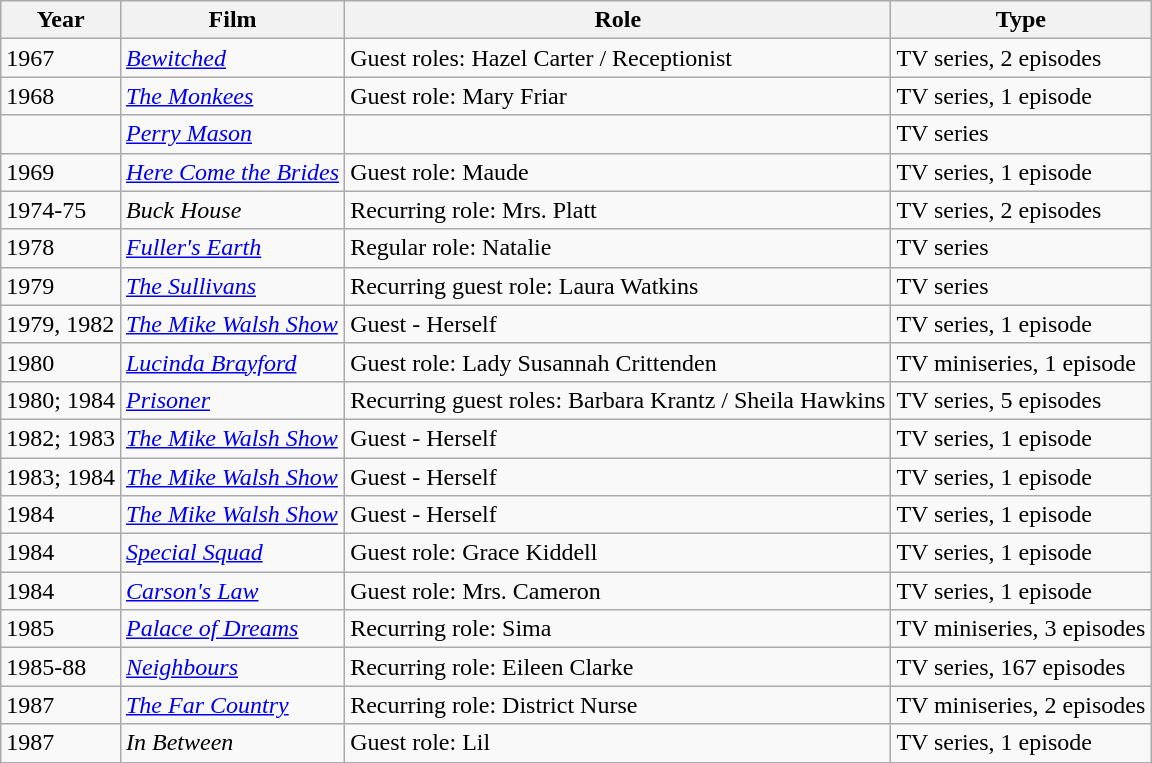<table class="wikitable sortable">
<tr>
<th>Year</th>
<th>Film</th>
<th>Role</th>
<th class="unsortable">Type</th>
</tr>
<tr>
<td>1967</td>
<td><em><a href='#'>Bewitched</a></em></td>
<td>Guest roles: Hazel Carter / Receptionist</td>
<td>TV series, 2 episodes</td>
</tr>
<tr>
<td>1968</td>
<td><em><a href='#'>The Monkees</a></em></td>
<td>Guest role: Mary Friar</td>
<td>TV series, 1 episode</td>
</tr>
<tr>
<td></td>
<td><em><a href='#'>Perry Mason</a></em></td>
<td></td>
<td>TV series</td>
</tr>
<tr>
<td>1969</td>
<td><em><a href='#'>Here Come the Brides</a></em></td>
<td>Guest role: Maude</td>
<td>TV series, 1 episode</td>
</tr>
<tr>
<td>1974-75</td>
<td><em>Buck House</em></td>
<td>Recurring role: Mrs. Platt</td>
<td>TV series, 2 episodes</td>
</tr>
<tr>
<td>1978</td>
<td><em><a href='#'>Fuller's Earth</a></em></td>
<td>Regular role: Natalie</td>
<td>TV series</td>
</tr>
<tr>
<td>1979</td>
<td><em><a href='#'>The Sullivans</a></em></td>
<td>Recurring guest role: Laura Watkins</td>
<td>TV series</td>
</tr>
<tr>
<td>1979, 1982</td>
<td><em><a href='#'>The Mike Walsh Show</a></em></td>
<td>Guest - Herself</td>
<td>TV series, 1 episode</td>
</tr>
<tr>
<td>1980</td>
<td><em><a href='#'>Lucinda Brayford</a></em></td>
<td>Guest role: Lady Susannah Crittenden</td>
<td>TV miniseries, 1 episode</td>
</tr>
<tr>
<td>1980; 1984</td>
<td><em><a href='#'>Prisoner</a></em></td>
<td>Recurring guest roles: Barbara Krantz / Sheila Hawkins</td>
<td>TV series, 5 episodes</td>
</tr>
<tr>
<td>1982; 1983</td>
<td><em><a href='#'>The Mike Walsh Show</a></em></td>
<td>Guest - Herself</td>
<td>TV series, 1 episode</td>
</tr>
<tr>
<td>1983; 1984</td>
<td><em><a href='#'>The Mike Walsh Show</a></em></td>
<td>Guest - Herself</td>
<td>TV series, 1 episode</td>
</tr>
<tr>
<td>1984</td>
<td><em><a href='#'>The Mike Walsh Show</a></em></td>
<td>Guest - Herself</td>
<td>TV series, 1 episode</td>
</tr>
<tr>
<td>1984</td>
<td><em><a href='#'>Special Squad</a></em></td>
<td>Guest role: Grace Kiddell</td>
<td>TV series, 1 episode</td>
</tr>
<tr>
<td>1984</td>
<td><em><a href='#'>Carson's Law</a></em></td>
<td>Guest role: Mrs. Cameron</td>
<td>TV series, 1 episode</td>
</tr>
<tr>
<td>1985</td>
<td><em><a href='#'>Palace of Dreams</a></em></td>
<td>Recurring role: Sima</td>
<td>TV miniseries, 3 episodes</td>
</tr>
<tr>
<td>1985-88</td>
<td><em><a href='#'>Neighbours</a></em></td>
<td>Recurring role: Eileen Clarke</td>
<td>TV series, 167 episodes</td>
</tr>
<tr>
<td>1987</td>
<td><em><a href='#'>The Far Country</a></em></td>
<td>Recurring role: District Nurse</td>
<td>TV miniseries, 2 episodes</td>
</tr>
<tr>
<td>1987</td>
<td><em>In Between</em></td>
<td>Guest role: Lil</td>
<td>TV series, 1 episode</td>
</tr>
</table>
